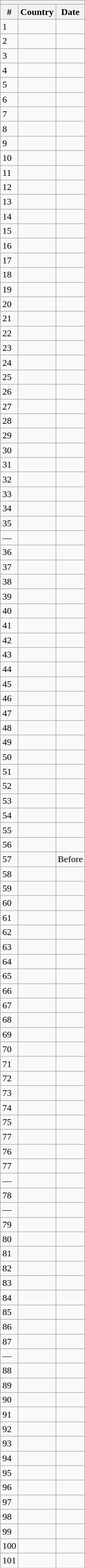<table class="wikitable sortable">
<tr>
<th colspan="3"></th>
</tr>
<tr>
<th>#</th>
<th>Country</th>
<th>Date</th>
</tr>
<tr>
<td>1</td>
<td></td>
<td></td>
</tr>
<tr>
<td>2</td>
<td></td>
<td></td>
</tr>
<tr>
<td>3</td>
<td></td>
<td></td>
</tr>
<tr>
<td>4</td>
<td></td>
<td></td>
</tr>
<tr>
<td>5</td>
<td></td>
<td></td>
</tr>
<tr>
<td>6</td>
<td></td>
<td></td>
</tr>
<tr>
<td>7</td>
<td></td>
<td></td>
</tr>
<tr>
<td>8</td>
<td></td>
<td></td>
</tr>
<tr>
<td>9</td>
<td></td>
<td></td>
</tr>
<tr>
<td>10</td>
<td></td>
<td></td>
</tr>
<tr>
<td>11</td>
<td></td>
<td></td>
</tr>
<tr>
<td>12</td>
<td></td>
<td></td>
</tr>
<tr>
<td>13</td>
<td></td>
<td></td>
</tr>
<tr>
<td>14</td>
<td></td>
<td></td>
</tr>
<tr>
<td>15</td>
<td></td>
<td></td>
</tr>
<tr>
<td>16</td>
<td></td>
<td></td>
</tr>
<tr>
<td>17</td>
<td></td>
<td></td>
</tr>
<tr>
<td>18</td>
<td></td>
<td></td>
</tr>
<tr>
<td>19</td>
<td></td>
<td></td>
</tr>
<tr>
<td>20</td>
<td></td>
<td></td>
</tr>
<tr>
<td>21</td>
<td></td>
<td></td>
</tr>
<tr>
<td>22</td>
<td></td>
<td></td>
</tr>
<tr>
<td>23</td>
<td></td>
<td></td>
</tr>
<tr>
<td>24</td>
<td></td>
<td></td>
</tr>
<tr>
<td>25</td>
<td></td>
<td></td>
</tr>
<tr>
<td>26</td>
<td></td>
<td></td>
</tr>
<tr>
<td>27</td>
<td></td>
<td></td>
</tr>
<tr>
<td>28</td>
<td></td>
<td></td>
</tr>
<tr>
<td>29</td>
<td></td>
<td></td>
</tr>
<tr>
<td>30</td>
<td></td>
<td></td>
</tr>
<tr>
<td>31</td>
<td></td>
<td></td>
</tr>
<tr>
<td>32</td>
<td></td>
<td></td>
</tr>
<tr>
<td>33</td>
<td></td>
<td></td>
</tr>
<tr>
<td>34</td>
<td></td>
<td></td>
</tr>
<tr>
<td>35</td>
<td></td>
<td></td>
</tr>
<tr>
<td>—</td>
<td></td>
<td></td>
</tr>
<tr>
<td>36</td>
<td></td>
<td></td>
</tr>
<tr>
<td>37</td>
<td></td>
<td></td>
</tr>
<tr>
<td>38</td>
<td></td>
<td></td>
</tr>
<tr>
<td>39</td>
<td></td>
<td></td>
</tr>
<tr>
<td>40</td>
<td></td>
<td></td>
</tr>
<tr>
<td>41</td>
<td></td>
<td></td>
</tr>
<tr>
<td>42</td>
<td></td>
<td></td>
</tr>
<tr>
<td>43</td>
<td></td>
<td></td>
</tr>
<tr>
<td>44</td>
<td></td>
<td></td>
</tr>
<tr>
<td>45</td>
<td></td>
<td></td>
</tr>
<tr>
<td>46</td>
<td></td>
<td></td>
</tr>
<tr>
<td>47</td>
<td></td>
<td></td>
</tr>
<tr>
<td>48</td>
<td></td>
<td></td>
</tr>
<tr>
<td>49</td>
<td></td>
<td></td>
</tr>
<tr>
<td>50</td>
<td></td>
<td></td>
</tr>
<tr>
<td>51</td>
<td></td>
<td></td>
</tr>
<tr>
<td>52</td>
<td></td>
<td></td>
</tr>
<tr>
<td>53</td>
<td></td>
<td></td>
</tr>
<tr>
<td>54</td>
<td></td>
<td></td>
</tr>
<tr>
<td>55</td>
<td></td>
<td></td>
</tr>
<tr>
<td>56</td>
<td></td>
<td></td>
</tr>
<tr>
<td>57</td>
<td></td>
<td>Before </td>
</tr>
<tr>
<td>58</td>
<td></td>
<td></td>
</tr>
<tr>
<td>59</td>
<td></td>
<td></td>
</tr>
<tr>
<td>60</td>
<td></td>
<td></td>
</tr>
<tr>
<td>61</td>
<td></td>
<td></td>
</tr>
<tr>
<td>62</td>
<td></td>
<td></td>
</tr>
<tr>
<td>63</td>
<td></td>
<td></td>
</tr>
<tr>
<td>64</td>
<td></td>
<td></td>
</tr>
<tr>
<td>65</td>
<td></td>
<td></td>
</tr>
<tr>
<td>66</td>
<td></td>
<td></td>
</tr>
<tr>
<td>67</td>
<td></td>
<td></td>
</tr>
<tr>
<td>68</td>
<td></td>
<td></td>
</tr>
<tr>
<td>69</td>
<td></td>
<td></td>
</tr>
<tr>
<td>70</td>
<td></td>
<td></td>
</tr>
<tr>
<td>71</td>
<td></td>
<td></td>
</tr>
<tr>
<td>72</td>
<td></td>
<td></td>
</tr>
<tr>
<td>73</td>
<td></td>
<td></td>
</tr>
<tr>
<td>74</td>
<td></td>
<td></td>
</tr>
<tr>
<td>75</td>
<td></td>
<td></td>
</tr>
<tr>
<td>77</td>
<td></td>
<td></td>
</tr>
<tr>
<td>76</td>
<td></td>
<td></td>
</tr>
<tr>
<td>77</td>
<td></td>
<td></td>
</tr>
<tr>
<td>—</td>
<td></td>
<td></td>
</tr>
<tr>
<td>78</td>
<td></td>
<td></td>
</tr>
<tr>
<td>—</td>
<td></td>
<td></td>
</tr>
<tr>
<td>79</td>
<td></td>
<td></td>
</tr>
<tr>
<td>80</td>
<td></td>
<td></td>
</tr>
<tr>
<td>81</td>
<td></td>
<td></td>
</tr>
<tr>
<td>82</td>
<td></td>
<td></td>
</tr>
<tr>
<td>83</td>
<td></td>
<td></td>
</tr>
<tr>
<td>84</td>
<td></td>
<td></td>
</tr>
<tr>
<td>85</td>
<td></td>
<td></td>
</tr>
<tr>
<td>86</td>
<td></td>
<td></td>
</tr>
<tr>
<td>87</td>
<td></td>
<td></td>
</tr>
<tr>
<td>—</td>
<td></td>
<td></td>
</tr>
<tr>
<td>88</td>
<td></td>
<td></td>
</tr>
<tr>
<td>89</td>
<td></td>
<td></td>
</tr>
<tr>
<td>90</td>
<td></td>
<td></td>
</tr>
<tr>
<td>91</td>
<td></td>
<td></td>
</tr>
<tr>
<td>92</td>
<td></td>
<td></td>
</tr>
<tr>
<td>93</td>
<td></td>
<td></td>
</tr>
<tr>
<td>94</td>
<td></td>
<td></td>
</tr>
<tr>
<td>95</td>
<td></td>
<td></td>
</tr>
<tr>
<td>96</td>
<td></td>
<td></td>
</tr>
<tr>
<td>97</td>
<td></td>
<td></td>
</tr>
<tr>
<td>98</td>
<td></td>
<td></td>
</tr>
<tr>
<td>99</td>
<td></td>
<td></td>
</tr>
<tr>
<td>100</td>
<td></td>
<td></td>
</tr>
<tr>
<td>101</td>
<td></td>
<td></td>
</tr>
</table>
